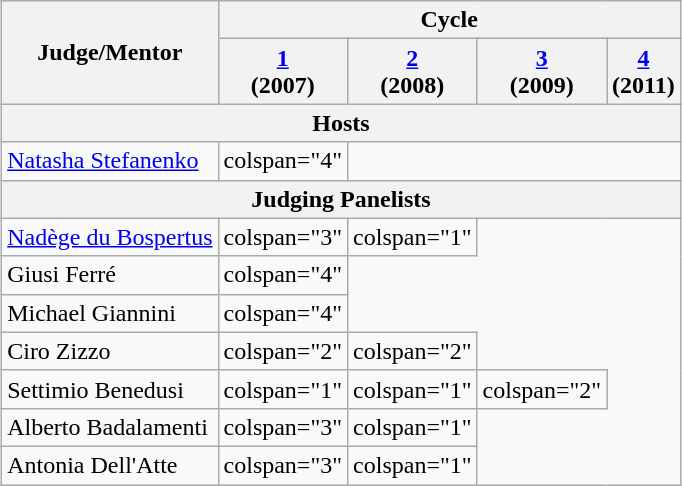<table class="wikitable" style="margin:1em auto 1em auto;">
<tr>
<th rowspan="2">Judge/Mentor</th>
<th colspan="4">Cycle</th>
</tr>
<tr>
<th><a href='#'>1</a><br> (2007)</th>
<th><a href='#'>2</a><br> (2008)</th>
<th><a href='#'>3</a><br> (2009)</th>
<th><a href='#'>4</a><br> (2011)</th>
</tr>
<tr>
<th scope="col" colspan="5">Hosts</th>
</tr>
<tr>
<td scope="row"><a href='#'>Natasha Stefanenko</a></td>
<td>colspan="4" </td>
</tr>
<tr>
<th scope="col" colspan="5">Judging Panelists</th>
</tr>
<tr>
<td scope="row"><a href='#'>Nadège du Bospertus</a></td>
<td>colspan="3" </td>
<td>colspan="1" </td>
</tr>
<tr>
<td scope="row">Giusi Ferré</td>
<td>colspan="4" </td>
</tr>
<tr>
<td scope="row">Michael Giannini</td>
<td>colspan="4" </td>
</tr>
<tr>
<td scope="row">Ciro Zizzo</td>
<td>colspan="2" </td>
<td>colspan="2" </td>
</tr>
<tr>
<td scope="row">Settimio Benedusi</td>
<td>colspan="1" </td>
<td>colspan="1" </td>
<td>colspan="2" </td>
</tr>
<tr>
<td scope="row">Alberto Badalamenti</td>
<td>colspan="3" </td>
<td>colspan="1" </td>
</tr>
<tr>
<td scope="row">Antonia Dell'Atte</td>
<td>colspan="3" </td>
<td>colspan="1" </td>
</tr>
</table>
